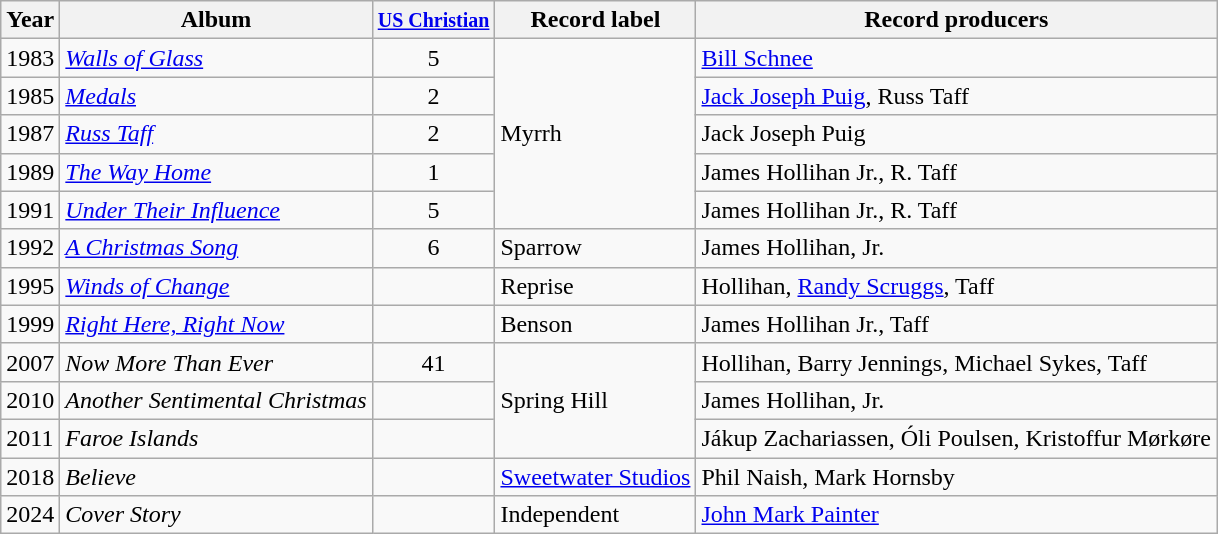<table class="wikitable">
<tr>
<th>Year</th>
<th>Album</th>
<th><small><a href='#'>US Christian</a></small></th>
<th>Record label</th>
<th>Record producers</th>
</tr>
<tr>
<td>1983</td>
<td><em><a href='#'>Walls of Glass</a></em></td>
<td align="center">5</td>
<td rowspan="5">Myrrh</td>
<td><a href='#'>Bill Schnee</a></td>
</tr>
<tr>
<td>1985</td>
<td><em><a href='#'>Medals</a></em></td>
<td align="center">2</td>
<td><a href='#'>Jack Joseph Puig</a>, Russ Taff</td>
</tr>
<tr>
<td>1987</td>
<td><em><a href='#'>Russ Taff</a></em></td>
<td align="center">2</td>
<td>Jack Joseph Puig</td>
</tr>
<tr>
<td>1989</td>
<td><em><a href='#'>The Way Home</a></em></td>
<td align="center">1</td>
<td>James Hollihan Jr., R. Taff</td>
</tr>
<tr>
<td>1991</td>
<td><em><a href='#'>Under Their Influence</a></em></td>
<td align="center">5</td>
<td>James Hollihan Jr., R. Taff</td>
</tr>
<tr>
<td>1992</td>
<td><em><a href='#'>A Christmas Song</a></em></td>
<td align="center">6</td>
<td>Sparrow</td>
<td>James Hollihan, Jr.</td>
</tr>
<tr>
<td>1995</td>
<td><em><a href='#'>Winds of Change</a></em></td>
<td></td>
<td>Reprise</td>
<td>Hollihan, <a href='#'>Randy Scruggs</a>, Taff</td>
</tr>
<tr>
<td>1999</td>
<td><em><a href='#'>Right Here, Right Now</a></em></td>
<td></td>
<td>Benson</td>
<td>James Hollihan Jr., Taff</td>
</tr>
<tr>
<td>2007</td>
<td><em>Now More Than Ever</em></td>
<td align="center">41</td>
<td rowspan="3">Spring Hill</td>
<td>Hollihan, Barry Jennings, Michael Sykes, Taff</td>
</tr>
<tr>
<td>2010</td>
<td><em>Another Sentimental Christmas</em></td>
<td></td>
<td>James Hollihan, Jr.</td>
</tr>
<tr>
<td>2011</td>
<td><em>Faroe Islands</em></td>
<td></td>
<td>Jákup Zachariassen, Óli Poulsen, Kristoffur Mørkøre</td>
</tr>
<tr>
<td>2018</td>
<td><em>Believe</em></td>
<td></td>
<td><a href='#'>Sweetwater Studios</a></td>
<td>Phil Naish, Mark Hornsby</td>
</tr>
<tr>
<td>2024</td>
<td><em>Cover Story</em></td>
<td></td>
<td>Independent</td>
<td><a href='#'>John Mark Painter</a></td>
</tr>
</table>
